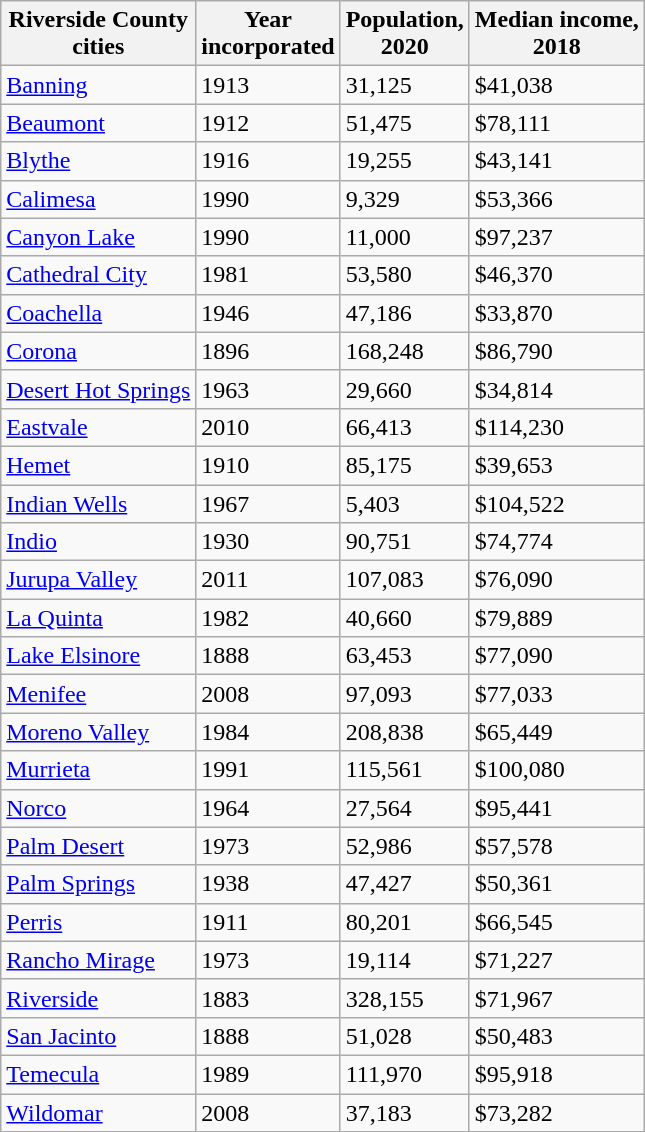<table class="wikitable sortable">
<tr>
<th>Riverside County<br>cities</th>
<th>Year<br>incorporated</th>
<th>Population,<br>2020</th>
<th>Median income,<br>2018</th>
</tr>
<tr>
<td><a href='#'>Banning</a></td>
<td>1913</td>
<td>31,125</td>
<td>$41,038</td>
</tr>
<tr>
<td><a href='#'>Beaumont</a></td>
<td>1912</td>
<td>51,475</td>
<td>$78,111</td>
</tr>
<tr>
<td><a href='#'>Blythe</a></td>
<td>1916</td>
<td>19,255</td>
<td>$43,141</td>
</tr>
<tr>
<td><a href='#'>Calimesa</a></td>
<td>1990</td>
<td>9,329</td>
<td>$53,366</td>
</tr>
<tr>
<td><a href='#'>Canyon Lake</a></td>
<td>1990</td>
<td>11,000</td>
<td>$97,237</td>
</tr>
<tr>
<td><a href='#'>Cathedral City</a></td>
<td>1981</td>
<td>53,580</td>
<td>$46,370</td>
</tr>
<tr>
<td><a href='#'>Coachella</a></td>
<td>1946</td>
<td>47,186</td>
<td>$33,870</td>
</tr>
<tr>
<td><a href='#'>Corona</a></td>
<td>1896</td>
<td>168,248</td>
<td>$86,790</td>
</tr>
<tr>
<td><a href='#'>Desert Hot Springs</a></td>
<td>1963</td>
<td>29,660</td>
<td>$34,814</td>
</tr>
<tr>
<td><a href='#'>Eastvale</a></td>
<td>2010</td>
<td>66,413</td>
<td>$114,230</td>
</tr>
<tr>
<td><a href='#'>Hemet</a></td>
<td>1910</td>
<td>85,175</td>
<td>$39,653</td>
</tr>
<tr>
<td><a href='#'>Indian Wells</a></td>
<td>1967</td>
<td>5,403</td>
<td>$104,522</td>
</tr>
<tr>
<td><a href='#'>Indio</a></td>
<td>1930</td>
<td>90,751</td>
<td>$74,774</td>
</tr>
<tr>
<td><a href='#'>Jurupa Valley</a></td>
<td>2011</td>
<td>107,083</td>
<td>$76,090</td>
</tr>
<tr>
<td><a href='#'>La Quinta</a></td>
<td>1982</td>
<td>40,660</td>
<td>$79,889</td>
</tr>
<tr>
<td><a href='#'>Lake Elsinore</a></td>
<td>1888</td>
<td>63,453</td>
<td>$77,090</td>
</tr>
<tr>
<td><a href='#'>Menifee</a></td>
<td>2008</td>
<td>97,093</td>
<td>$77,033</td>
</tr>
<tr>
<td><a href='#'>Moreno Valley</a></td>
<td>1984</td>
<td>208,838</td>
<td>$65,449</td>
</tr>
<tr>
<td><a href='#'>Murrieta</a></td>
<td>1991</td>
<td>115,561</td>
<td>$100,080</td>
</tr>
<tr>
<td><a href='#'>Norco</a></td>
<td>1964</td>
<td>27,564</td>
<td>$95,441</td>
</tr>
<tr>
<td><a href='#'>Palm Desert</a></td>
<td>1973</td>
<td>52,986</td>
<td>$57,578</td>
</tr>
<tr>
<td><a href='#'>Palm Springs</a></td>
<td>1938</td>
<td>47,427</td>
<td>$50,361</td>
</tr>
<tr>
<td><a href='#'>Perris</a></td>
<td>1911</td>
<td>80,201</td>
<td>$66,545</td>
</tr>
<tr>
<td><a href='#'>Rancho Mirage</a></td>
<td>1973</td>
<td>19,114</td>
<td>$71,227</td>
</tr>
<tr>
<td><a href='#'>Riverside</a></td>
<td>1883</td>
<td>328,155</td>
<td>$71,967</td>
</tr>
<tr>
<td><a href='#'>San Jacinto</a></td>
<td>1888</td>
<td>51,028</td>
<td>$50,483</td>
</tr>
<tr>
<td><a href='#'>Temecula</a></td>
<td>1989</td>
<td>111,970</td>
<td>$95,918</td>
</tr>
<tr>
<td><a href='#'>Wildomar</a></td>
<td>2008</td>
<td>37,183</td>
<td>$73,282</td>
</tr>
</table>
